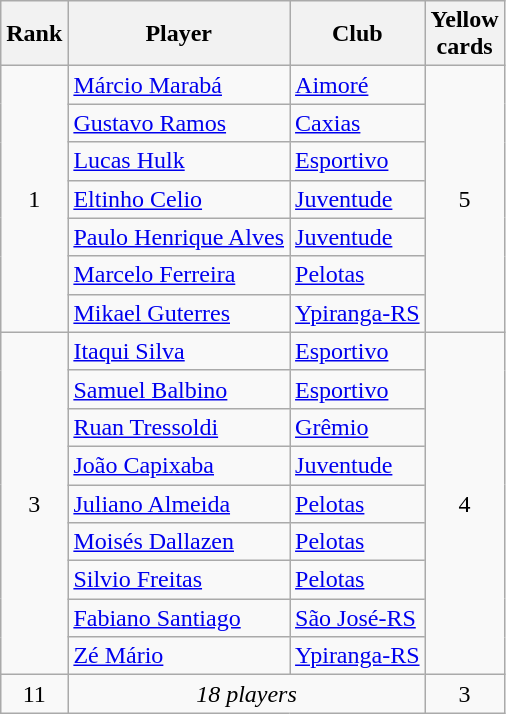<table class="wikitable" style="text-align:center">
<tr>
<th>Rank</th>
<th>Player</th>
<th>Club</th>
<th>Yellow<br>cards</th>
</tr>
<tr>
<td rowspan=7>1</td>
<td align=left> <a href='#'>Márcio Marabá</a></td>
<td align=left><a href='#'>Aimoré</a></td>
<td rowspan=7>5</td>
</tr>
<tr>
<td align=left> <a href='#'>Gustavo Ramos</a></td>
<td align=left><a href='#'>Caxias</a></td>
</tr>
<tr>
<td align=left> <a href='#'>Lucas Hulk</a></td>
<td align=left><a href='#'>Esportivo</a></td>
</tr>
<tr>
<td align=left> <a href='#'>Eltinho Celio</a></td>
<td align=left><a href='#'>Juventude</a></td>
</tr>
<tr>
<td align=left> <a href='#'>Paulo Henrique Alves</a></td>
<td align=left><a href='#'>Juventude</a></td>
</tr>
<tr>
<td align=left> <a href='#'>Marcelo Ferreira</a></td>
<td align=left><a href='#'>Pelotas</a></td>
</tr>
<tr>
<td align=left> <a href='#'>Mikael Guterres</a></td>
<td align=left><a href='#'>Ypiranga-RS</a></td>
</tr>
<tr>
<td rowspan=9>3</td>
<td align=left> <a href='#'>Itaqui Silva</a></td>
<td align=left><a href='#'>Esportivo</a></td>
<td rowspan=9>4</td>
</tr>
<tr>
<td align=left> <a href='#'>Samuel Balbino</a></td>
<td align=left><a href='#'>Esportivo</a></td>
</tr>
<tr>
<td align=left> <a href='#'>Ruan Tressoldi</a></td>
<td align=left><a href='#'>Grêmio</a></td>
</tr>
<tr>
<td align=left> <a href='#'>João Capixaba</a></td>
<td align=left><a href='#'>Juventude</a></td>
</tr>
<tr>
<td align=left> <a href='#'>Juliano Almeida</a></td>
<td align=left><a href='#'>Pelotas</a></td>
</tr>
<tr>
<td align=left> <a href='#'>Moisés Dallazen</a></td>
<td align=left><a href='#'>Pelotas</a></td>
</tr>
<tr>
<td align=left> <a href='#'>Silvio Freitas</a></td>
<td align=left><a href='#'>Pelotas</a></td>
</tr>
<tr>
<td align=left> <a href='#'>Fabiano Santiago</a></td>
<td align=left><a href='#'>São José-RS</a></td>
</tr>
<tr>
<td align=left> <a href='#'>Zé Mário</a></td>
<td align=left><a href='#'>Ypiranga-RS</a></td>
</tr>
<tr>
<td>11</td>
<td colspan="2"><em>18 players</em></td>
<td>3</td>
</tr>
</table>
